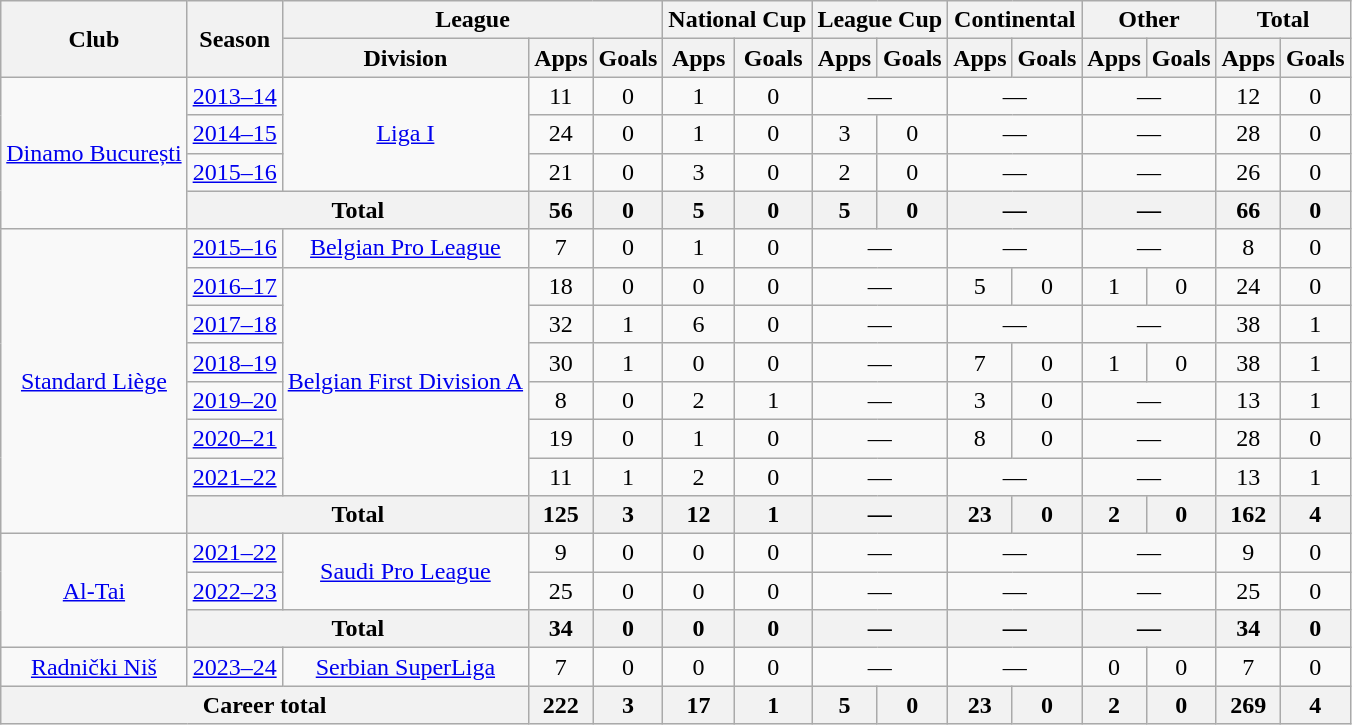<table class="wikitable" style="text-align:center">
<tr>
<th rowspan="2">Club</th>
<th rowspan="2">Season</th>
<th colspan="3">League</th>
<th colspan="2">National Cup</th>
<th colspan="2">League Cup</th>
<th colspan="2">Continental</th>
<th colspan="2">Other</th>
<th colspan="2">Total</th>
</tr>
<tr>
<th>Division</th>
<th>Apps</th>
<th>Goals</th>
<th>Apps</th>
<th>Goals</th>
<th>Apps</th>
<th>Goals</th>
<th>Apps</th>
<th>Goals</th>
<th>Apps</th>
<th>Goals</th>
<th>Apps</th>
<th>Goals</th>
</tr>
<tr>
<td rowspan="4"><a href='#'>Dinamo București</a></td>
<td><a href='#'>2013–14</a></td>
<td rowspan="3"><a href='#'>Liga I</a></td>
<td>11</td>
<td>0</td>
<td>1</td>
<td>0</td>
<td colspan="2">—</td>
<td colspan="2">—</td>
<td colspan="2">—</td>
<td>12</td>
<td>0</td>
</tr>
<tr>
<td><a href='#'>2014–15</a></td>
<td>24</td>
<td>0</td>
<td>1</td>
<td>0</td>
<td>3</td>
<td>0</td>
<td colspan="2">—</td>
<td colspan="2">—</td>
<td>28</td>
<td>0</td>
</tr>
<tr>
<td><a href='#'>2015–16</a></td>
<td>21</td>
<td>0</td>
<td>3</td>
<td>0</td>
<td>2</td>
<td>0</td>
<td colspan="2">—</td>
<td colspan="2">—</td>
<td>26</td>
<td>0</td>
</tr>
<tr>
<th colspan=2>Total</th>
<th>56</th>
<th>0</th>
<th>5</th>
<th>0</th>
<th>5</th>
<th>0</th>
<th colspan="2">—</th>
<th colspan="2">—</th>
<th>66</th>
<th>0</th>
</tr>
<tr>
<td rowspan="8"><a href='#'>Standard Liège</a></td>
<td><a href='#'>2015–16</a></td>
<td><a href='#'>Belgian Pro League</a></td>
<td>7</td>
<td>0</td>
<td>1</td>
<td>0</td>
<td colspan="2">—</td>
<td colspan="2">—</td>
<td colspan="2">—</td>
<td>8</td>
<td>0</td>
</tr>
<tr>
<td><a href='#'>2016–17</a></td>
<td rowspan="6"><a href='#'>Belgian First Division A</a></td>
<td>18</td>
<td>0</td>
<td>0</td>
<td>0</td>
<td colspan="2">—</td>
<td>5</td>
<td>0</td>
<td>1</td>
<td>0</td>
<td>24</td>
<td>0</td>
</tr>
<tr>
<td><a href='#'>2017–18</a></td>
<td>32</td>
<td>1</td>
<td>6</td>
<td>0</td>
<td colspan="2">—</td>
<td colspan="2">—</td>
<td colspan="2">—</td>
<td>38</td>
<td>1</td>
</tr>
<tr>
<td><a href='#'>2018–19</a></td>
<td>30</td>
<td>1</td>
<td>0</td>
<td>0</td>
<td colspan="2">—</td>
<td>7</td>
<td>0</td>
<td>1</td>
<td>0</td>
<td>38</td>
<td>1</td>
</tr>
<tr>
<td><a href='#'>2019–20</a></td>
<td>8</td>
<td>0</td>
<td>2</td>
<td>1</td>
<td colspan="2">—</td>
<td>3</td>
<td>0</td>
<td colspan="2">—</td>
<td>13</td>
<td>1</td>
</tr>
<tr>
<td><a href='#'>2020–21</a></td>
<td>19</td>
<td>0</td>
<td>1</td>
<td>0</td>
<td colspan="2">—</td>
<td>8</td>
<td>0</td>
<td colspan="2">—</td>
<td>28</td>
<td>0</td>
</tr>
<tr>
<td><a href='#'>2021–22</a></td>
<td>11</td>
<td>1</td>
<td>2</td>
<td>0</td>
<td colspan="2">—</td>
<td colspan="2">—</td>
<td colspan="2">—</td>
<td>13</td>
<td>1</td>
</tr>
<tr>
<th colspan="2">Total</th>
<th>125</th>
<th>3</th>
<th>12</th>
<th>1</th>
<th colspan="2">—</th>
<th>23</th>
<th>0</th>
<th>2</th>
<th>0</th>
<th>162</th>
<th>4</th>
</tr>
<tr>
<td rowspan="3"><a href='#'>Al-Tai</a></td>
<td><a href='#'>2021–22</a></td>
<td rowspan="2"><a href='#'>Saudi Pro League</a></td>
<td>9</td>
<td>0</td>
<td>0</td>
<td>0</td>
<td colspan="2">—</td>
<td colspan="2">—</td>
<td colspan="2">—</td>
<td>9</td>
<td>0</td>
</tr>
<tr>
<td><a href='#'>2022–23</a></td>
<td>25</td>
<td>0</td>
<td>0</td>
<td>0</td>
<td colspan="2">—</td>
<td colspan="2">—</td>
<td colspan="2">—</td>
<td>25</td>
<td>0</td>
</tr>
<tr>
<th colspan="2">Total</th>
<th>34</th>
<th>0</th>
<th>0</th>
<th>0</th>
<th colspan="2">—</th>
<th colspan="2">—</th>
<th colspan="2">—</th>
<th>34</th>
<th>0</th>
</tr>
<tr>
<td><a href='#'>Radnički Niš</a></td>
<td><a href='#'>2023–24</a></td>
<td><a href='#'>Serbian SuperLiga</a></td>
<td>7</td>
<td>0</td>
<td>0</td>
<td>0</td>
<td colspan="2">—</td>
<td colspan="2">—</td>
<td>0</td>
<td>0</td>
<td>7</td>
<td>0</td>
</tr>
<tr>
<th colspan="3">Career total</th>
<th>222</th>
<th>3</th>
<th>17</th>
<th>1</th>
<th>5</th>
<th>0</th>
<th>23</th>
<th>0</th>
<th>2</th>
<th>0</th>
<th>269</th>
<th>4</th>
</tr>
</table>
